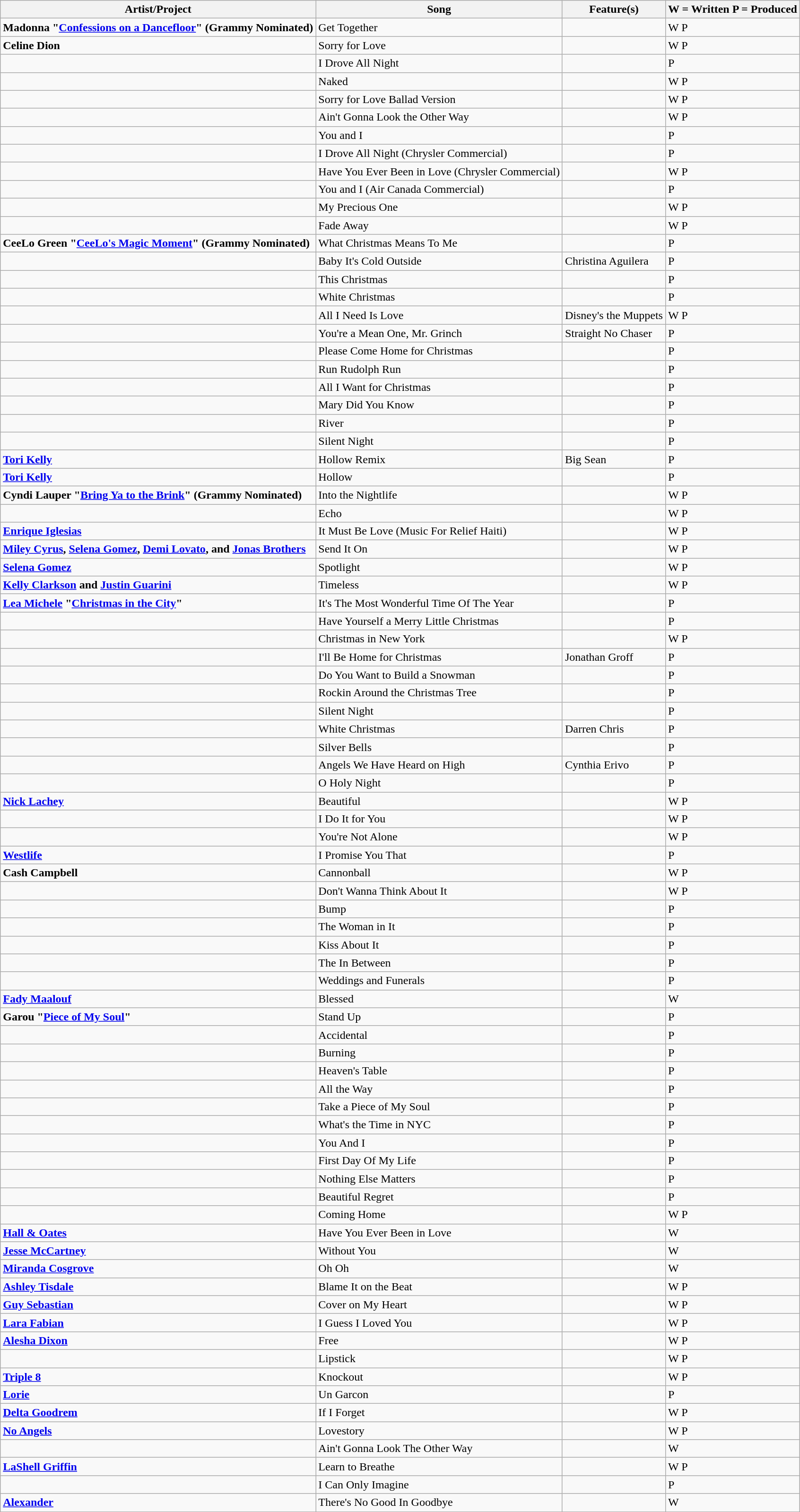<table class="wikitable">
<tr>
<th>Artist/Project</th>
<th>Song</th>
<th>Feature(s)</th>
<th>W = Written P = Produced</th>
</tr>
<tr>
<td><strong>Madonna "<a href='#'>Confessions on a Dancefloor</a>" (Grammy Nominated)</strong></td>
<td>Get Together</td>
<td></td>
<td>W P</td>
</tr>
<tr>
<td><strong>Celine Dion</strong></td>
<td>Sorry for Love</td>
<td></td>
<td>W P</td>
</tr>
<tr>
<td></td>
<td>I Drove All Night</td>
<td></td>
<td>P</td>
</tr>
<tr>
<td></td>
<td>Naked</td>
<td></td>
<td>W P</td>
</tr>
<tr>
<td></td>
<td>Sorry for Love Ballad Version</td>
<td></td>
<td>W P</td>
</tr>
<tr>
<td></td>
<td>Ain't Gonna Look the Other Way</td>
<td></td>
<td>W P</td>
</tr>
<tr>
<td></td>
<td>You and I</td>
<td></td>
<td>P</td>
</tr>
<tr>
<td></td>
<td>I Drove All Night (Chrysler Commercial)</td>
<td></td>
<td>P</td>
</tr>
<tr>
<td></td>
<td>Have You Ever Been in Love (Chrysler Commercial)</td>
<td></td>
<td>W P</td>
</tr>
<tr>
<td></td>
<td>You and I (Air Canada Commercial)</td>
<td></td>
<td>P</td>
</tr>
<tr>
<td></td>
<td>My Precious One</td>
<td></td>
<td>W P</td>
</tr>
<tr>
<td></td>
<td>Fade Away</td>
<td></td>
<td>W P</td>
</tr>
<tr>
<td><strong>CeeLo Green "<a href='#'>CeeLo's Magic Moment</a>" (Grammy Nominated)</strong></td>
<td>What Christmas Means To Me</td>
<td></td>
<td>P</td>
</tr>
<tr>
<td></td>
<td>Baby It's Cold Outside</td>
<td>Christina Aguilera</td>
<td>P</td>
</tr>
<tr>
<td></td>
<td>This Christmas</td>
<td></td>
<td>P</td>
</tr>
<tr>
<td></td>
<td>White Christmas</td>
<td></td>
<td>P</td>
</tr>
<tr>
<td></td>
<td>All I Need Is Love</td>
<td>Disney's the Muppets</td>
<td>W P</td>
</tr>
<tr>
<td></td>
<td>You're a Mean One, Mr. Grinch</td>
<td>Straight No Chaser</td>
<td>P</td>
</tr>
<tr>
<td></td>
<td>Please Come Home for Christmas</td>
<td></td>
<td>P</td>
</tr>
<tr>
<td></td>
<td>Run Rudolph Run</td>
<td></td>
<td>P</td>
</tr>
<tr>
<td></td>
<td>All I Want for Christmas</td>
<td></td>
<td>P</td>
</tr>
<tr>
<td></td>
<td>Mary Did You Know</td>
<td></td>
<td>P</td>
</tr>
<tr>
<td></td>
<td>River</td>
<td></td>
<td>P</td>
</tr>
<tr>
<td></td>
<td>Silent Night</td>
<td></td>
<td>P</td>
</tr>
<tr>
<td><strong><a href='#'>Tori Kelly</a></strong></td>
<td>Hollow Remix</td>
<td>Big Sean</td>
<td>P</td>
</tr>
<tr>
<td><strong><a href='#'>Tori Kelly</a></strong></td>
<td>Hollow</td>
<td></td>
<td>P</td>
</tr>
<tr>
<td><strong>Cyndi Lauper "<a href='#'>Bring Ya to the Brink</a>" (Grammy Nominated)</strong></td>
<td>Into the Nightlife</td>
<td></td>
<td>W P</td>
</tr>
<tr>
<td></td>
<td>Echo</td>
<td></td>
<td>W P</td>
</tr>
<tr>
<td><strong><a href='#'>Enrique Iglesias</a></strong></td>
<td>It Must Be Love (Music For Relief Haiti)</td>
<td></td>
<td>W P</td>
</tr>
<tr>
<td><strong><a href='#'>Miley Cyrus</a>, <a href='#'>Selena Gomez</a>, <a href='#'>Demi Lovato</a>, and <a href='#'>Jonas Brothers</a></strong></td>
<td>Send It On</td>
<td></td>
<td>W P</td>
</tr>
<tr>
<td><strong><a href='#'>Selena Gomez</a></strong></td>
<td>Spotlight</td>
<td></td>
<td>W P</td>
</tr>
<tr>
<td><strong><a href='#'>Kelly Clarkson</a> and <a href='#'>Justin Guarini</a></strong></td>
<td>Timeless</td>
<td></td>
<td>W P</td>
</tr>
<tr>
<td><strong><a href='#'>Lea Michele</a> "<a href='#'>Christmas in the City</a>"</strong></td>
<td>It's The Most Wonderful Time Of The Year</td>
<td></td>
<td>P</td>
</tr>
<tr>
<td></td>
<td>Have Yourself a Merry Little Christmas</td>
<td></td>
<td>P</td>
</tr>
<tr>
<td></td>
<td>Christmas in New York</td>
<td></td>
<td>W P</td>
</tr>
<tr>
<td></td>
<td>I'll Be Home for Christmas</td>
<td>Jonathan Groff</td>
<td>P</td>
</tr>
<tr>
<td></td>
<td>Do You Want to Build a Snowman</td>
<td></td>
<td>P</td>
</tr>
<tr>
<td></td>
<td>Rockin Around the Christmas Tree</td>
<td></td>
<td>P</td>
</tr>
<tr>
<td></td>
<td>Silent Night</td>
<td></td>
<td>P</td>
</tr>
<tr>
<td></td>
<td>White Christmas</td>
<td>Darren Chris</td>
<td>P</td>
</tr>
<tr>
<td></td>
<td>Silver Bells</td>
<td></td>
<td>P</td>
</tr>
<tr>
<td></td>
<td>Angels We Have Heard on High</td>
<td>Cynthia Erivo</td>
<td>P</td>
</tr>
<tr>
<td></td>
<td>O Holy Night</td>
<td></td>
<td>P</td>
</tr>
<tr>
<td><strong><a href='#'>Nick Lachey</a></strong></td>
<td>Beautiful</td>
<td></td>
<td>W P</td>
</tr>
<tr>
<td></td>
<td>I Do It for You</td>
<td></td>
<td>W P</td>
</tr>
<tr>
<td></td>
<td>You're Not Alone</td>
<td></td>
<td>W P</td>
</tr>
<tr>
<td><strong><a href='#'>Westlife</a></strong></td>
<td>I Promise You That</td>
<td></td>
<td>P</td>
</tr>
<tr>
<td><strong>Cash Campbell</strong></td>
<td>Cannonball</td>
<td></td>
<td>W P</td>
</tr>
<tr>
<td></td>
<td>Don't Wanna Think About It</td>
<td></td>
<td>W P</td>
</tr>
<tr>
<td></td>
<td>Bump</td>
<td></td>
<td>P</td>
</tr>
<tr>
<td></td>
<td>The Woman in It</td>
<td></td>
<td>P</td>
</tr>
<tr>
<td></td>
<td>Kiss About It</td>
<td></td>
<td>P</td>
</tr>
<tr>
<td></td>
<td>The In Between</td>
<td></td>
<td>P</td>
</tr>
<tr>
<td></td>
<td>Weddings and Funerals</td>
<td></td>
<td>P</td>
</tr>
<tr>
<td><strong><a href='#'>Fady Maalouf</a></strong></td>
<td>Blessed</td>
<td></td>
<td>W</td>
</tr>
<tr>
<td><strong>Garou "<a href='#'>Piece of My Soul</a>"</strong></td>
<td>Stand Up</td>
<td></td>
<td>P</td>
</tr>
<tr>
<td></td>
<td>Accidental</td>
<td></td>
<td>P</td>
</tr>
<tr>
<td></td>
<td>Burning</td>
<td></td>
<td>P</td>
</tr>
<tr>
<td></td>
<td>Heaven's Table</td>
<td></td>
<td>P</td>
</tr>
<tr>
<td></td>
<td>All the Way</td>
<td></td>
<td>P</td>
</tr>
<tr>
<td></td>
<td>Take a Piece of My Soul</td>
<td></td>
<td>P</td>
</tr>
<tr>
<td></td>
<td>What's the Time in NYC</td>
<td></td>
<td>P</td>
</tr>
<tr>
<td></td>
<td>You And I</td>
<td></td>
<td>P</td>
</tr>
<tr>
<td></td>
<td>First Day Of My Life</td>
<td></td>
<td>P</td>
</tr>
<tr>
<td></td>
<td>Nothing Else Matters</td>
<td></td>
<td>P</td>
</tr>
<tr>
<td></td>
<td>Beautiful Regret</td>
<td></td>
<td>P</td>
</tr>
<tr>
<td></td>
<td>Coming Home</td>
<td></td>
<td>W P</td>
</tr>
<tr>
<td><strong><a href='#'>Hall & Oates</a></strong></td>
<td>Have You Ever Been in Love</td>
<td></td>
<td>W</td>
</tr>
<tr>
<td><strong><a href='#'>Jesse McCartney</a></strong></td>
<td>Without You</td>
<td></td>
<td>W</td>
</tr>
<tr>
<td><strong><a href='#'>Miranda Cosgrove</a></strong></td>
<td>Oh Oh</td>
<td></td>
<td>W</td>
</tr>
<tr>
<td><strong><a href='#'>Ashley Tisdale</a></strong></td>
<td>Blame It on the Beat</td>
<td></td>
<td>W P</td>
</tr>
<tr>
<td><strong><a href='#'>Guy Sebastian</a></strong></td>
<td>Cover on My Heart</td>
<td></td>
<td>W P</td>
</tr>
<tr>
<td><strong><a href='#'>Lara Fabian</a></strong></td>
<td>I Guess I Loved You</td>
<td></td>
<td>W P</td>
</tr>
<tr>
<td><strong><a href='#'>Alesha Dixon</a></strong></td>
<td>Free</td>
<td></td>
<td>W P</td>
</tr>
<tr>
<td></td>
<td>Lipstick</td>
<td></td>
<td>W P</td>
</tr>
<tr>
<td><strong><a href='#'>Triple 8</a></strong></td>
<td>Knockout</td>
<td></td>
<td>W P</td>
</tr>
<tr>
<td><strong><a href='#'>Lorie</a></strong></td>
<td>Un Garcon</td>
<td></td>
<td>P</td>
</tr>
<tr>
<td><strong><a href='#'>Delta Goodrem</a></strong></td>
<td>If I Forget</td>
<td></td>
<td>W P</td>
</tr>
<tr>
<td><strong><a href='#'>No Angels</a></strong></td>
<td>Lovestory</td>
<td></td>
<td>W P</td>
</tr>
<tr>
<td></td>
<td>Ain't Gonna Look The Other Way</td>
<td></td>
<td>W</td>
</tr>
<tr>
<td><strong><a href='#'>LaShell Griffin</a></strong></td>
<td>Learn to Breathe</td>
<td></td>
<td>W P</td>
</tr>
<tr>
<td></td>
<td>I Can Only Imagine</td>
<td></td>
<td>P</td>
</tr>
<tr>
<td><strong><a href='#'>Alexander</a></strong></td>
<td>There's No Good In Goodbye</td>
<td></td>
<td>W</td>
</tr>
<tr>
</tr>
</table>
